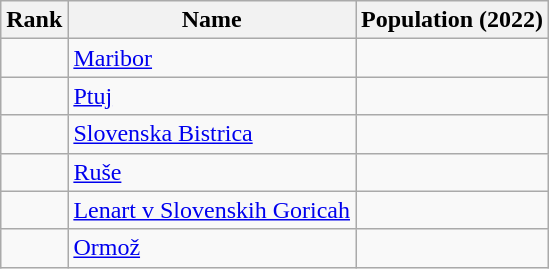<table class="wikitable sortable">
<tr>
<th>Rank</th>
<th>Name</th>
<th>Population (2022)</th>
</tr>
<tr>
<td></td>
<td> <a href='#'>Maribor</a></td>
<td></td>
</tr>
<tr>
<td></td>
<td> <a href='#'>Ptuj</a></td>
<td></td>
</tr>
<tr>
<td></td>
<td> <a href='#'>Slovenska Bistrica</a></td>
<td></td>
</tr>
<tr>
<td></td>
<td> <a href='#'>Ruše</a></td>
<td></td>
</tr>
<tr>
<td></td>
<td> <a href='#'>Lenart v Slovenskih Goricah</a></td>
<td></td>
</tr>
<tr>
<td></td>
<td> <a href='#'>Ormož</a></td>
<td></td>
</tr>
</table>
